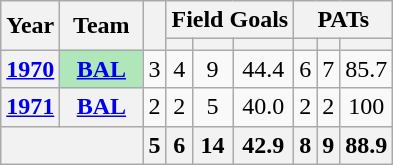<table class=wikitable style="text-align:center;">
<tr>
<th rowspan="2">Year</th>
<th rowspan="2">Team</th>
<th rowspan="2"></th>
<th colspan="3">Field Goals</th>
<th colspan="3">PATs</th>
</tr>
<tr>
<th></th>
<th></th>
<th></th>
<th></th>
<th></th>
<th></th>
</tr>
<tr>
<th><a href='#'>1970</a></th>
<th style="background:#afe6ba; width:3em;"><a href='#'>BAL</a></th>
<td>3</td>
<td>4</td>
<td>9</td>
<td>44.4</td>
<td>6</td>
<td>7</td>
<td>85.7</td>
</tr>
<tr>
<th><a href='#'>1971</a></th>
<th><a href='#'>BAL</a></th>
<td>2</td>
<td>2</td>
<td>5</td>
<td>40.0</td>
<td>2</td>
<td>2</td>
<td>100</td>
</tr>
<tr>
<th colspan="2"></th>
<th>5</th>
<th>6</th>
<th>14</th>
<th>42.9</th>
<th>8</th>
<th>9</th>
<th>88.9</th>
</tr>
</table>
